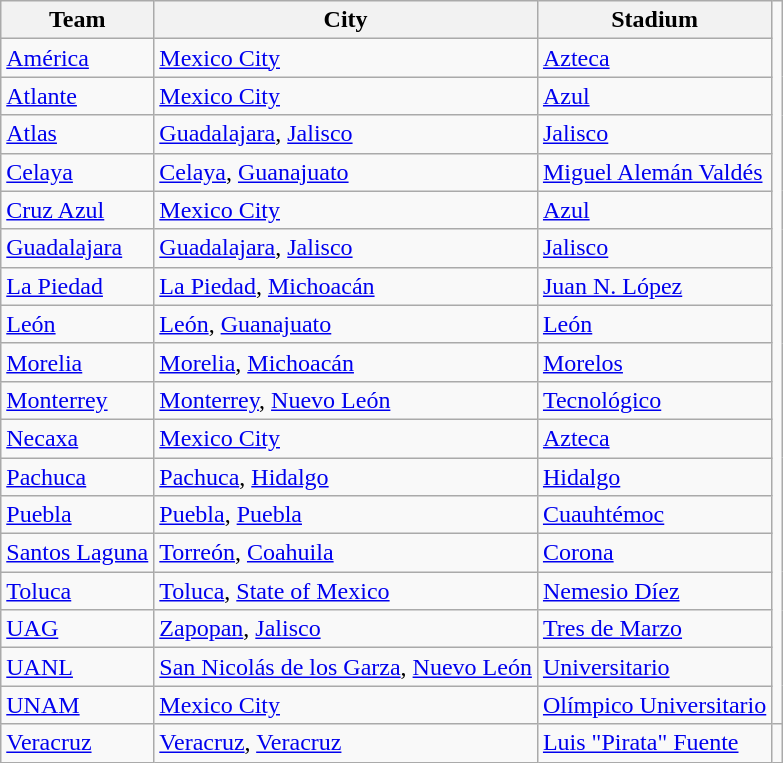<table class="wikitable" class="toccolours sortable">
<tr>
<th>Team</th>
<th>City</th>
<th>Stadium</th>
</tr>
<tr>
<td><a href='#'>América</a></td>
<td><a href='#'>Mexico City</a></td>
<td><a href='#'>Azteca</a></td>
</tr>
<tr>
<td><a href='#'>Atlante</a></td>
<td><a href='#'>Mexico City</a></td>
<td><a href='#'>Azul</a></td>
</tr>
<tr>
<td><a href='#'>Atlas</a></td>
<td><a href='#'>Guadalajara</a>, <a href='#'>Jalisco</a></td>
<td><a href='#'>Jalisco</a></td>
</tr>
<tr>
<td><a href='#'>Celaya</a></td>
<td><a href='#'>Celaya</a>, <a href='#'>Guanajuato</a></td>
<td><a href='#'>Miguel Alemán Valdés</a></td>
</tr>
<tr>
<td><a href='#'>Cruz Azul</a></td>
<td><a href='#'>Mexico City</a></td>
<td><a href='#'>Azul</a></td>
</tr>
<tr>
<td><a href='#'>Guadalajara</a></td>
<td><a href='#'>Guadalajara</a>, <a href='#'>Jalisco</a></td>
<td><a href='#'>Jalisco</a></td>
</tr>
<tr>
<td><a href='#'>La Piedad</a></td>
<td><a href='#'>La Piedad</a>, <a href='#'>Michoacán</a></td>
<td><a href='#'>Juan N. López</a></td>
</tr>
<tr>
<td><a href='#'>León</a></td>
<td><a href='#'>León</a>, <a href='#'>Guanajuato</a></td>
<td><a href='#'>León</a></td>
</tr>
<tr>
<td><a href='#'>Morelia</a></td>
<td><a href='#'>Morelia</a>, <a href='#'>Michoacán</a></td>
<td><a href='#'>Morelos</a></td>
</tr>
<tr>
<td><a href='#'>Monterrey</a></td>
<td><a href='#'>Monterrey</a>, <a href='#'>Nuevo León</a></td>
<td><a href='#'>Tecnológico</a></td>
</tr>
<tr>
<td><a href='#'>Necaxa</a></td>
<td><a href='#'>Mexico City</a></td>
<td><a href='#'>Azteca</a></td>
</tr>
<tr>
<td><a href='#'>Pachuca</a></td>
<td><a href='#'>Pachuca</a>, <a href='#'>Hidalgo</a></td>
<td><a href='#'>Hidalgo</a></td>
</tr>
<tr>
<td><a href='#'>Puebla</a></td>
<td><a href='#'>Puebla</a>, <a href='#'>Puebla</a></td>
<td><a href='#'>Cuauhtémoc</a></td>
</tr>
<tr>
<td><a href='#'>Santos Laguna</a></td>
<td><a href='#'>Torreón</a>, <a href='#'>Coahuila</a></td>
<td><a href='#'>Corona</a></td>
</tr>
<tr>
<td><a href='#'>Toluca</a></td>
<td><a href='#'>Toluca</a>, <a href='#'>State of Mexico</a></td>
<td><a href='#'>Nemesio Díez</a></td>
</tr>
<tr>
<td><a href='#'>UAG</a></td>
<td><a href='#'>Zapopan</a>, <a href='#'>Jalisco</a></td>
<td><a href='#'>Tres de Marzo</a></td>
</tr>
<tr>
<td><a href='#'>UANL</a></td>
<td><a href='#'>San Nicolás de los Garza</a>, <a href='#'>Nuevo León</a></td>
<td><a href='#'>Universitario</a></td>
</tr>
<tr>
<td><a href='#'>UNAM</a></td>
<td><a href='#'>Mexico City</a></td>
<td><a href='#'>Olímpico Universitario</a></td>
</tr>
<tr>
<td><a href='#'>Veracruz</a></td>
<td><a href='#'>Veracruz</a>, <a href='#'>Veracruz</a></td>
<td><a href='#'>Luis "Pirata" Fuente</a></td>
<td></td>
</tr>
</table>
